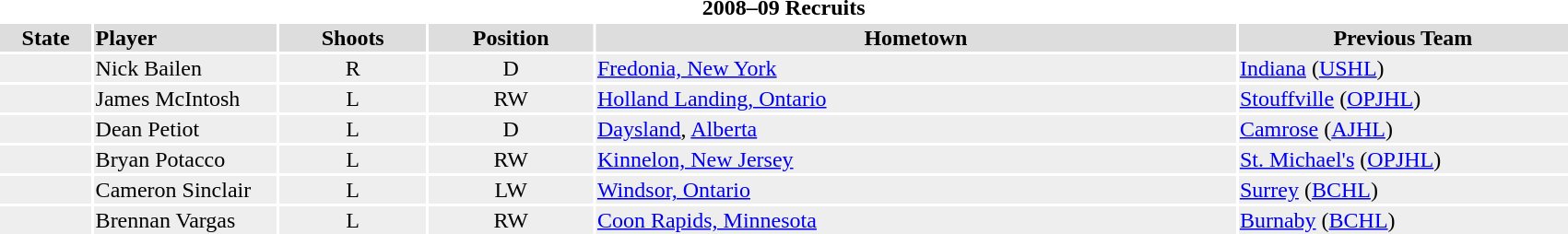<table width=90% class="toccolours collapsible collapsed">
<tr>
<th colspan=6>2008–09 Recruits</th>
</tr>
<tr bgcolor="#dddddd">
<th width=5%>State</th>
<th align=left width=10%>Player</th>
<th width=8%>Shoots</th>
<th width=9%>Position</th>
<th width=35%>Hometown</th>
<th width=18%>Previous Team</th>
</tr>
<tr bgcolor="#eeeeee">
<td align=center></td>
<td>Nick Bailen</td>
<td align=center>R</td>
<td align=center>D</td>
<td><a href='#'>Fredonia, New York</a></td>
<td><a href='#'>Indiana</a> (<a href='#'>USHL</a>)</td>
</tr>
<tr bgcolor="#eeeeee">
<td align=center></td>
<td>James McIntosh</td>
<td align=center>L</td>
<td align=center>RW</td>
<td><a href='#'>Holland Landing, Ontario</a></td>
<td><a href='#'>Stouffville</a> (<a href='#'>OPJHL</a>)</td>
</tr>
<tr bgcolor="#eeeeee">
<td align=center></td>
<td>Dean Petiot</td>
<td align=center>L</td>
<td align=center>D</td>
<td><a href='#'>Daysland</a>, <a href='#'>Alberta</a></td>
<td><a href='#'>Camrose</a> (<a href='#'>AJHL</a>)</td>
</tr>
<tr bgcolor="#eeeeee">
<td align=center></td>
<td>Bryan Potacco</td>
<td align=center>L</td>
<td align=center>RW</td>
<td><a href='#'>Kinnelon, New Jersey</a></td>
<td><a href='#'>St. Michael's</a> (<a href='#'>OPJHL</a>)</td>
</tr>
<tr bgcolor="#eeeeee">
<td align=center></td>
<td>Cameron Sinclair</td>
<td align=center>L</td>
<td align=center>LW</td>
<td><a href='#'>Windsor, Ontario</a></td>
<td><a href='#'>Surrey</a> (<a href='#'>BCHL</a>)</td>
</tr>
<tr bgcolor="#eeeeee">
<td align=center></td>
<td>Brennan Vargas</td>
<td align=center>L</td>
<td align=center>RW</td>
<td><a href='#'>Coon Rapids, Minnesota</a></td>
<td><a href='#'>Burnaby</a> (<a href='#'>BCHL</a>)</td>
</tr>
</table>
